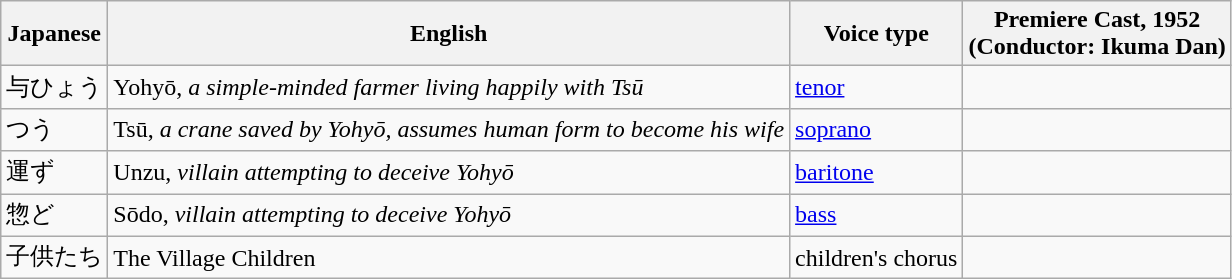<table class="wikitable">
<tr>
<th>Japanese</th>
<th>English</th>
<th>Voice type</th>
<th>Premiere Cast, 1952<br>(Conductor: Ikuma Dan)</th>
</tr>
<tr>
<td>与ひょう</td>
<td>Yohyō, <em>a simple-minded farmer living happily with Tsū</em></td>
<td><a href='#'>tenor</a></td>
<td></td>
</tr>
<tr>
<td>つう</td>
<td>Tsū, <em>a crane saved by Yohyō, assumes human form to become his wife</em></td>
<td><a href='#'>soprano</a></td>
<td></td>
</tr>
<tr>
<td>運ず</td>
<td>Unzu, <em>villain attempting to deceive Yohyō</em></td>
<td><a href='#'>baritone</a></td>
<td></td>
</tr>
<tr>
<td>惣ど</td>
<td>Sōdo, <em>villain attempting to deceive Yohyō</em></td>
<td><a href='#'>bass</a></td>
<td></td>
</tr>
<tr>
<td>子供たち</td>
<td>The Village Children</td>
<td>children's chorus</td>
<td></td>
</tr>
</table>
